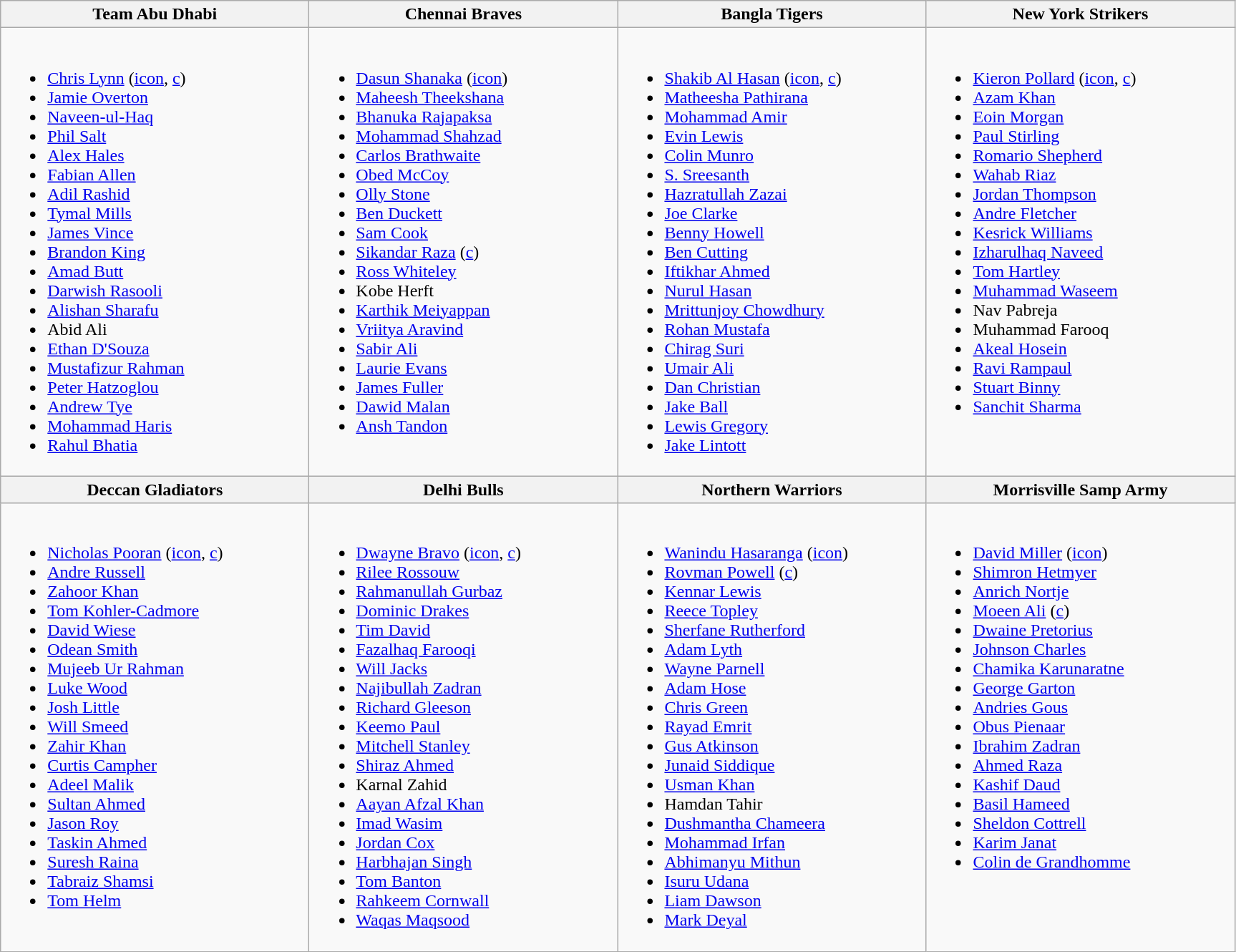<table class="wikitable">
<tr>
<th style="width:280px;">Team Abu Dhabi<br><small></small></th>
<th style="width:280px;">Chennai Braves</th>
<th style="width:280px;">Bangla Tigers<br><small></small></th>
<th style="width:280px;">New York Strikers<br><small></small></th>
</tr>
<tr>
<td valign="top"><br><ul><li><a href='#'>Chris Lynn</a> (<a href='#'>icon</a>, <a href='#'>c</a>)</li><li><a href='#'>Jamie Overton</a></li><li><a href='#'>Naveen-ul-Haq</a></li><li><a href='#'>Phil Salt</a></li><li><a href='#'>Alex Hales</a></li><li><a href='#'>Fabian Allen</a></li><li><a href='#'>Adil Rashid</a></li><li><a href='#'>Tymal Mills</a></li><li><a href='#'>James Vince</a></li><li><a href='#'>Brandon King</a></li><li><a href='#'>Amad Butt</a></li><li><a href='#'>Darwish Rasooli</a></li><li><a href='#'>Alishan Sharafu</a></li><li>Abid Ali</li><li><a href='#'>Ethan D'Souza</a></li><li><a href='#'>Mustafizur Rahman</a></li><li><a href='#'>Peter Hatzoglou</a></li><li><a href='#'>Andrew Tye</a></li><li><a href='#'>Mohammad Haris</a></li><li><a href='#'>Rahul Bhatia</a></li></ul></td>
<td valign="top"><br><ul><li><a href='#'>Dasun Shanaka</a> (<a href='#'>icon</a>)</li><li><a href='#'>Maheesh Theekshana</a></li><li><a href='#'>Bhanuka Rajapaksa</a></li><li><a href='#'>Mohammad Shahzad</a></li><li><a href='#'>Carlos Brathwaite</a></li><li><a href='#'>Obed McCoy</a></li><li><a href='#'>Olly Stone</a></li><li><a href='#'>Ben Duckett</a></li><li><a href='#'>Sam Cook</a></li><li><a href='#'>Sikandar Raza</a> (<a href='#'>c</a>)</li><li><a href='#'>Ross Whiteley</a></li><li>Kobe Herft</li><li><a href='#'>Karthik Meiyappan</a></li><li><a href='#'>Vriitya Aravind</a></li><li><a href='#'>Sabir Ali</a></li><li><a href='#'>Laurie Evans</a></li><li><a href='#'>James Fuller</a></li><li><a href='#'>Dawid Malan</a></li><li><a href='#'>Ansh Tandon</a></li></ul></td>
<td valign="top"><br><ul><li><a href='#'>Shakib Al Hasan</a> (<a href='#'>icon</a>, <a href='#'>c</a>)</li><li><a href='#'>Matheesha Pathirana</a></li><li><a href='#'>Mohammad Amir</a></li><li><a href='#'>Evin Lewis</a></li><li><a href='#'>Colin Munro</a></li><li><a href='#'>S. Sreesanth</a></li><li><a href='#'>Hazratullah Zazai</a></li><li><a href='#'>Joe Clarke</a></li><li><a href='#'>Benny Howell</a></li><li><a href='#'>Ben Cutting</a></li><li><a href='#'>Iftikhar Ahmed</a></li><li><a href='#'>Nurul Hasan</a></li><li><a href='#'>Mrittunjoy Chowdhury</a></li><li><a href='#'>Rohan Mustafa</a></li><li><a href='#'>Chirag Suri</a></li><li><a href='#'>Umair Ali</a></li><li><a href='#'>Dan Christian</a></li><li><a href='#'>Jake Ball</a></li><li><a href='#'>Lewis Gregory</a></li><li><a href='#'>Jake Lintott</a></li></ul></td>
<td valign="top"><br><ul><li><a href='#'>Kieron Pollard</a> (<a href='#'>icon</a>, <a href='#'>c</a>)</li><li><a href='#'>Azam Khan</a></li><li><a href='#'>Eoin Morgan</a></li><li><a href='#'>Paul Stirling</a></li><li><a href='#'>Romario Shepherd</a></li><li><a href='#'>Wahab Riaz</a></li><li><a href='#'>Jordan Thompson</a></li><li><a href='#'>Andre Fletcher</a></li><li><a href='#'>Kesrick Williams</a></li><li><a href='#'>Izharulhaq Naveed</a></li><li><a href='#'>Tom Hartley</a></li><li><a href='#'>Muhammad Waseem</a></li><li>Nav Pabreja</li><li>Muhammad Farooq</li><li><a href='#'>Akeal Hosein</a></li><li><a href='#'>Ravi Rampaul</a></li><li><a href='#'>Stuart Binny</a></li><li><a href='#'>Sanchit Sharma</a></li></ul></td>
</tr>
<tr>
<th style="width:280px;">Deccan Gladiators<br><small></small></th>
<th style="width:280px;">Delhi Bulls<br><small></small></th>
<th style="width:280px;">Northern Warriors<br><small></small></th>
<th style="width:280px;">Morrisville Samp Army<br><small></small></th>
</tr>
<tr>
<td valign="top"><br><ul><li><a href='#'>Nicholas Pooran</a> (<a href='#'>icon</a>, <a href='#'>c</a>)</li><li><a href='#'>Andre Russell</a></li><li><a href='#'>Zahoor Khan</a></li><li><a href='#'>Tom Kohler-Cadmore</a></li><li><a href='#'>David Wiese</a></li><li><a href='#'>Odean Smith</a></li><li><a href='#'>Mujeeb Ur Rahman</a></li><li><a href='#'>Luke Wood</a></li><li><a href='#'>Josh Little</a></li><li><a href='#'>Will Smeed</a></li><li><a href='#'>Zahir Khan</a></li><li><a href='#'>Curtis Campher</a></li><li><a href='#'>Adeel Malik</a></li><li><a href='#'>Sultan Ahmed</a></li><li><a href='#'>Jason Roy</a></li><li><a href='#'>Taskin Ahmed</a></li><li><a href='#'>Suresh Raina</a></li><li><a href='#'>Tabraiz Shamsi</a></li><li><a href='#'>Tom Helm</a></li></ul></td>
<td valign="top"><br><ul><li><a href='#'>Dwayne Bravo</a> (<a href='#'>icon</a>, <a href='#'>c</a>)</li><li><a href='#'>Rilee Rossouw</a></li><li><a href='#'>Rahmanullah Gurbaz</a></li><li><a href='#'>Dominic Drakes</a></li><li><a href='#'>Tim David</a></li><li><a href='#'>Fazalhaq Farooqi</a></li><li><a href='#'>Will Jacks</a></li><li><a href='#'>Najibullah Zadran</a></li><li><a href='#'>Richard Gleeson</a></li><li><a href='#'>Keemo Paul</a></li><li><a href='#'>Mitchell Stanley</a></li><li><a href='#'>Shiraz Ahmed</a></li><li>Karnal Zahid</li><li><a href='#'>Aayan Afzal Khan</a></li><li><a href='#'>Imad Wasim</a></li><li><a href='#'>Jordan Cox</a></li><li><a href='#'>Harbhajan Singh</a></li><li><a href='#'>Tom Banton</a></li><li><a href='#'>Rahkeem Cornwall</a></li><li><a href='#'>Waqas Maqsood</a></li></ul></td>
<td valign="top"><br><ul><li><a href='#'>Wanindu Hasaranga</a> (<a href='#'>icon</a>)</li><li><a href='#'>Rovman Powell</a> (<a href='#'>c</a>)</li><li><a href='#'>Kennar Lewis</a></li><li><a href='#'>Reece Topley</a></li><li><a href='#'>Sherfane Rutherford</a></li><li><a href='#'>Adam Lyth</a></li><li><a href='#'>Wayne Parnell</a></li><li><a href='#'>Adam Hose</a></li><li><a href='#'>Chris Green</a></li><li><a href='#'>Rayad Emrit</a></li><li><a href='#'>Gus Atkinson</a></li><li><a href='#'>Junaid Siddique</a></li><li><a href='#'> Usman Khan</a></li><li>Hamdan Tahir</li><li><a href='#'>Dushmantha Chameera</a></li><li><a href='#'>Mohammad Irfan</a></li><li><a href='#'>Abhimanyu Mithun</a></li><li><a href='#'>Isuru Udana</a></li><li><a href='#'>Liam Dawson</a></li><li><a href='#'>Mark Deyal</a></li></ul></td>
<td valign="top"><br><ul><li><a href='#'>David Miller</a> (<a href='#'>icon</a>)</li><li><a href='#'>Shimron Hetmyer</a></li><li><a href='#'>Anrich Nortje</a></li><li><a href='#'>Moeen Ali</a> (<a href='#'>c</a>)</li><li><a href='#'>Dwaine Pretorius</a></li><li><a href='#'>Johnson Charles</a></li><li><a href='#'>Chamika Karunaratne</a></li><li><a href='#'>George Garton</a></li><li><a href='#'>Andries Gous</a></li><li><a href='#'>Obus Pienaar</a></li><li><a href='#'>Ibrahim Zadran</a></li><li><a href='#'>Ahmed Raza</a></li><li><a href='#'>Kashif Daud</a></li><li><a href='#'>Basil Hameed</a></li><li><a href='#'>Sheldon Cottrell</a></li><li><a href='#'>Karim Janat</a></li><li><a href='#'>Colin de Grandhomme</a></li></ul></td>
</tr>
</table>
